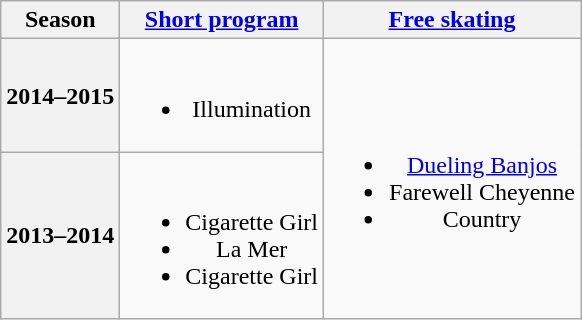<table class=wikitable style=text-align:center>
<tr>
<th>Season</th>
<th><a href='#'>Short program</a></th>
<th><a href='#'>Free skating</a></th>
</tr>
<tr>
<th>2014–2015 <br> </th>
<td><br><ul><li>Illumination <br></li></ul></td>
<td rowspan=2><br><ul><li><a href='#'>Dueling Banjos</a></li><li>Farewell Cheyenne <br></li><li>Country <br></li></ul></td>
</tr>
<tr>
<th>2013–2014 <br> </th>
<td><br><ul><li>Cigarette Girl <br></li><li>La Mer <br></li><li>Cigarette Girl <br></li></ul></td>
</tr>
</table>
